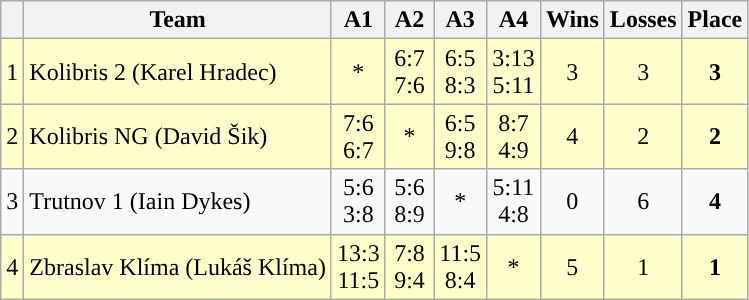<table class="wikitable" style="text-align:center;">
<tr>
<th></th>
<th>Team</th>
<th width="25">A1</th>
<th width="25">A2</th>
<th width="25">A3</th>
<th width="25">A4</th>
<th width="20">Wins</th>
<th width="20">Losses</th>
<th>Place</th>
</tr>
<tr bgcolor=#ffc>
<td>1</td>
<td align=left>Kolibris 2 (Karel Hradec)</td>
<td>*</td>
<td>6:7<br> 7:6</td>
<td>6:5<br> 8:3</td>
<td>3:13<br>5:11</td>
<td>3</td>
<td>3</td>
<td><strong>3</strong></td>
</tr>
<tr bgcolor=#ffc>
<td>2</td>
<td align=left>Kolibris NG (David Šik)</td>
<td>7:6<br> 6:7</td>
<td>*</td>
<td>6:5<br> 9:8</td>
<td>8:7<br> 4:9</td>
<td>4</td>
<td>2</td>
<td><strong>2</strong></td>
</tr>
<tr>
<td>3</td>
<td align=left>Trutnov 1 (Iain Dykes)</td>
<td>5:6<br> 3:8</td>
<td>5:6<br> 8:9</td>
<td>*</td>
<td>5:11<br> 4:8</td>
<td>0</td>
<td>6</td>
<td><strong>4</strong></td>
</tr>
<tr bgcolor=#ffc>
<td>4</td>
<td align=left>Zbraslav Klíma (Lukáš Klíma)</td>
<td>13:3<br>11:5</td>
<td>7:8<br> 9:4</td>
<td>11:5<br> 8:4</td>
<td>*</td>
<td>5</td>
<td>1</td>
<td><strong>1</strong></td>
</tr>
</table>
